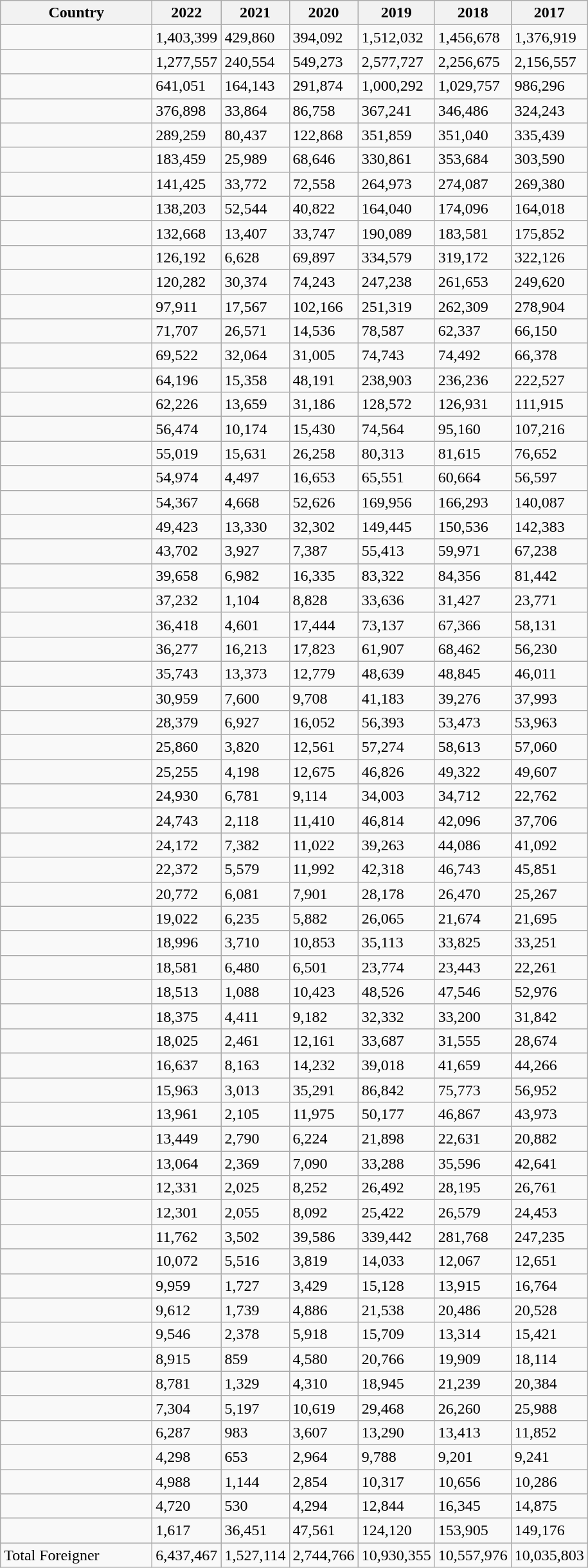<table - class="wikitable sortable collapsible collapsed">
<tr>
<th style="width:150px; style=">Country</th>
<th>2022</th>
<th>2021</th>
<th>2020</th>
<th>2019</th>
<th style="width:50px; style=">2018</th>
<th style="width:50px; style=">2017</th>
</tr>
<tr>
<td></td>
<td>1,403,399</td>
<td>429,860</td>
<td>394,092</td>
<td>1,512,032</td>
<td>1,456,678</td>
<td>1,376,919</td>
</tr>
<tr>
<td></td>
<td>1,277,557</td>
<td>240,554</td>
<td>549,273</td>
<td>2,577,727</td>
<td>2,256,675</td>
<td>2,156,557</td>
</tr>
<tr>
<td></td>
<td>641,051</td>
<td>164,143</td>
<td>291,874</td>
<td>1,000,292</td>
<td>1,029,757</td>
<td>986,296</td>
</tr>
<tr>
<td></td>
<td>376,898</td>
<td>33,864</td>
<td>86,758</td>
<td>367,241</td>
<td>346,486</td>
<td>324,243</td>
</tr>
<tr>
<td></td>
<td>289,259</td>
<td>80,437</td>
<td>122,868</td>
<td>351,859</td>
<td>351,040</td>
<td>335,439</td>
</tr>
<tr>
<td></td>
<td>183,459</td>
<td>25,989</td>
<td>68,646</td>
<td>330,861</td>
<td>353,684</td>
<td>303,590</td>
</tr>
<tr>
<td></td>
<td>141,425</td>
<td>33,772</td>
<td>72,558</td>
<td>264,973</td>
<td>274,087</td>
<td>269,380</td>
</tr>
<tr>
<td></td>
<td>138,203</td>
<td>52,544</td>
<td>40,822</td>
<td>164,040</td>
<td>174,096</td>
<td>164,018</td>
</tr>
<tr>
<td></td>
<td>132,668</td>
<td>13,407</td>
<td>33,747</td>
<td>190,089</td>
<td>183,581</td>
<td>175,852</td>
</tr>
<tr>
<td></td>
<td>126,192</td>
<td>6,628</td>
<td>69,897</td>
<td>334,579</td>
<td>319,172</td>
<td>322,126</td>
</tr>
<tr>
<td></td>
<td>120,282</td>
<td>30,374</td>
<td>74,243</td>
<td>247,238</td>
<td>261,653</td>
<td>249,620</td>
</tr>
<tr>
<td></td>
<td>97,911</td>
<td>17,567</td>
<td>102,166</td>
<td>251,319</td>
<td>262,309</td>
<td>278,904</td>
</tr>
<tr>
<td></td>
<td>71,707</td>
<td>26,571</td>
<td>14,536</td>
<td>78,587</td>
<td>62,337</td>
<td>66,150</td>
</tr>
<tr>
<td></td>
<td>69,522</td>
<td>32,064</td>
<td>31,005</td>
<td>74,743</td>
<td>74,492</td>
<td>66,378</td>
</tr>
<tr>
<td></td>
<td>64,196</td>
<td>15,358</td>
<td>48,191</td>
<td>238,903</td>
<td>236,236</td>
<td>222,527</td>
</tr>
<tr>
<td></td>
<td>62,226</td>
<td>13,659</td>
<td>31,186</td>
<td>128,572</td>
<td>126,931</td>
<td>111,915</td>
</tr>
<tr>
<td></td>
<td>56,474</td>
<td>10,174</td>
<td>15,430</td>
<td>74,564</td>
<td>95,160</td>
<td>107,216</td>
</tr>
<tr>
<td></td>
<td>55,019</td>
<td>15,631</td>
<td>26,258</td>
<td>80,313</td>
<td>81,615</td>
<td>76,652</td>
</tr>
<tr>
<td></td>
<td>54,974</td>
<td>4,497</td>
<td>16,653</td>
<td>65,551</td>
<td>60,664</td>
<td>56,597</td>
</tr>
<tr>
<td></td>
<td>54,367</td>
<td>4,668</td>
<td>52,626</td>
<td>169,956</td>
<td>166,293</td>
<td>140,087</td>
</tr>
<tr>
<td></td>
<td>49,423</td>
<td>13,330</td>
<td>32,302</td>
<td>149,445</td>
<td>150,536</td>
<td>142,383</td>
</tr>
<tr>
<td></td>
<td>43,702</td>
<td>3,927</td>
<td>7,387</td>
<td>55,413</td>
<td>59,971</td>
<td>67,238</td>
</tr>
<tr>
<td></td>
<td>39,658</td>
<td>6,982</td>
<td>16,335</td>
<td>83,322</td>
<td>84,356</td>
<td>81,442</td>
</tr>
<tr>
<td></td>
<td>37,232</td>
<td>1,104</td>
<td>8,828</td>
<td>33,636</td>
<td>31,427</td>
<td>23,771</td>
</tr>
<tr>
<td></td>
<td>36,418</td>
<td>4,601</td>
<td>17,444</td>
<td>73,137</td>
<td>67,366</td>
<td>58,131</td>
</tr>
<tr>
<td></td>
<td>36,277</td>
<td>16,213</td>
<td>17,823</td>
<td>61,907</td>
<td>68,462</td>
<td>56,230</td>
</tr>
<tr>
<td></td>
<td>35,743</td>
<td>13,373</td>
<td>12,779</td>
<td>48,639</td>
<td>48,845</td>
<td>46,011</td>
</tr>
<tr>
<td></td>
<td>30,959</td>
<td>7,600</td>
<td>9,708</td>
<td>41,183</td>
<td>39,276</td>
<td>37,993</td>
</tr>
<tr>
<td></td>
<td>28,379</td>
<td>6,927</td>
<td>16,052</td>
<td>56,393</td>
<td>53,473</td>
<td>53,963</td>
</tr>
<tr>
<td></td>
<td>25,860</td>
<td>3,820</td>
<td>12,561</td>
<td>57,274</td>
<td>58,613</td>
<td>57,060</td>
</tr>
<tr>
<td></td>
<td>25,255</td>
<td>4,198</td>
<td>12,675</td>
<td>46,826</td>
<td>49,322</td>
<td>49,607</td>
</tr>
<tr>
<td></td>
<td>24,930</td>
<td>6,781</td>
<td>9,114</td>
<td>34,003</td>
<td>34,712</td>
<td>22,762</td>
</tr>
<tr>
<td></td>
<td>24,743</td>
<td>2,118</td>
<td>11,410</td>
<td>46,814</td>
<td>42,096</td>
<td>37,706</td>
</tr>
<tr>
<td></td>
<td>24,172</td>
<td>7,382</td>
<td>11,022</td>
<td>39,263</td>
<td>44,086</td>
<td>41,092</td>
</tr>
<tr>
<td></td>
<td>22,372</td>
<td>5,579</td>
<td>11,992</td>
<td>42,318</td>
<td>46,743</td>
<td>45,851</td>
</tr>
<tr>
<td></td>
<td>20,772</td>
<td>6,081</td>
<td>7,901</td>
<td>28,178</td>
<td>26,470</td>
<td>25,267</td>
</tr>
<tr>
<td></td>
<td>19,022</td>
<td>6,235</td>
<td>5,882</td>
<td>26,065</td>
<td>21,674</td>
<td>21,695</td>
</tr>
<tr>
<td></td>
<td>18,996</td>
<td>3,710</td>
<td>10,853</td>
<td>35,113</td>
<td>33,825</td>
<td>33,251</td>
</tr>
<tr>
<td></td>
<td>18,581</td>
<td>6,480</td>
<td>6,501</td>
<td>23,774</td>
<td>23,443</td>
<td>22,261</td>
</tr>
<tr>
<td></td>
<td>18,513</td>
<td>1,088</td>
<td>10,423</td>
<td>48,526</td>
<td>47,546</td>
<td>52,976</td>
</tr>
<tr>
<td></td>
<td>18,375</td>
<td>4,411</td>
<td>9,182</td>
<td>32,332</td>
<td>33,200</td>
<td>31,842</td>
</tr>
<tr>
<td></td>
<td>18,025</td>
<td>2,461</td>
<td>12,161</td>
<td>33,687</td>
<td>31,555</td>
<td>28,674</td>
</tr>
<tr>
<td></td>
<td>16,637</td>
<td>8,163</td>
<td>14,232</td>
<td>39,018</td>
<td>41,659</td>
<td>44,266</td>
</tr>
<tr>
<td></td>
<td>15,963</td>
<td>3,013</td>
<td>35,291</td>
<td>86,842</td>
<td>75,773</td>
<td>56,952</td>
</tr>
<tr>
<td></td>
<td>13,961</td>
<td>2,105</td>
<td>11,975</td>
<td>50,177</td>
<td>46,867</td>
<td>43,973</td>
</tr>
<tr>
<td></td>
<td>13,449</td>
<td>2,790</td>
<td>6,224</td>
<td>21,898</td>
<td>22,631</td>
<td>20,882</td>
</tr>
<tr>
<td></td>
<td>13,064</td>
<td>2,369</td>
<td>7,090</td>
<td>33,288</td>
<td>35,596</td>
<td>42,641</td>
</tr>
<tr>
<td></td>
<td>12,331</td>
<td>2,025</td>
<td>8,252</td>
<td>26,492</td>
<td>28,195</td>
<td>26,761</td>
</tr>
<tr>
<td></td>
<td>12,301</td>
<td>2,055</td>
<td>8,092</td>
<td>25,422</td>
<td>26,579</td>
<td>24,453</td>
</tr>
<tr>
<td></td>
<td>11,762</td>
<td>3,502</td>
<td>39,586</td>
<td>339,442</td>
<td>281,768</td>
<td>247,235</td>
</tr>
<tr>
<td></td>
<td>10,072</td>
<td>5,516</td>
<td>3,819</td>
<td>14,033</td>
<td>12,067</td>
<td>12,651</td>
</tr>
<tr>
<td></td>
<td>9,959</td>
<td>1,727</td>
<td>3,429</td>
<td>15,128</td>
<td>13,915</td>
<td>16,764</td>
</tr>
<tr>
<td></td>
<td>9,612</td>
<td>1,739</td>
<td>4,886</td>
<td>21,538</td>
<td>20,486</td>
<td>20,528</td>
</tr>
<tr>
<td></td>
<td>9,546</td>
<td>2,378</td>
<td>5,918</td>
<td>15,709</td>
<td>13,314</td>
<td>15,421</td>
</tr>
<tr>
<td></td>
<td>8,915</td>
<td>859</td>
<td>4,580</td>
<td>20,766</td>
<td>19,909</td>
<td>18,114</td>
</tr>
<tr>
<td></td>
<td>8,781</td>
<td>1,329</td>
<td>4,310</td>
<td>18,945</td>
<td>21,239</td>
<td>20,384</td>
</tr>
<tr>
<td></td>
<td>7,304</td>
<td>5,197</td>
<td>10,619</td>
<td>29,468</td>
<td>26,260</td>
<td>25,988</td>
</tr>
<tr>
<td></td>
<td>6,287</td>
<td>983</td>
<td>3,607</td>
<td>13,290</td>
<td>13,413</td>
<td>11,852</td>
</tr>
<tr>
<td></td>
<td>4,298</td>
<td>653</td>
<td>2,964</td>
<td>9,788</td>
<td>9,201</td>
<td>9,241</td>
</tr>
<tr>
<td></td>
<td>4,988</td>
<td>1,144</td>
<td>2,854</td>
<td>10,317</td>
<td>10,656</td>
<td>10,286</td>
</tr>
<tr>
<td></td>
<td>4,720</td>
<td>530</td>
<td>4,294</td>
<td>12,844</td>
<td>16,345</td>
<td>14,875</td>
</tr>
<tr>
<td></td>
<td>1,617</td>
<td>36,451</td>
<td>47,561</td>
<td>124,120</td>
<td>153,905</td>
<td>149,176</td>
</tr>
<tr class="sortbottom">
<td>Total Foreigner</td>
<td>6,437,467</td>
<td>1,527,114</td>
<td>2,744,766</td>
<td>10,930,355</td>
<td>10,557,976</td>
<td>10,035,803</td>
</tr>
</table>
